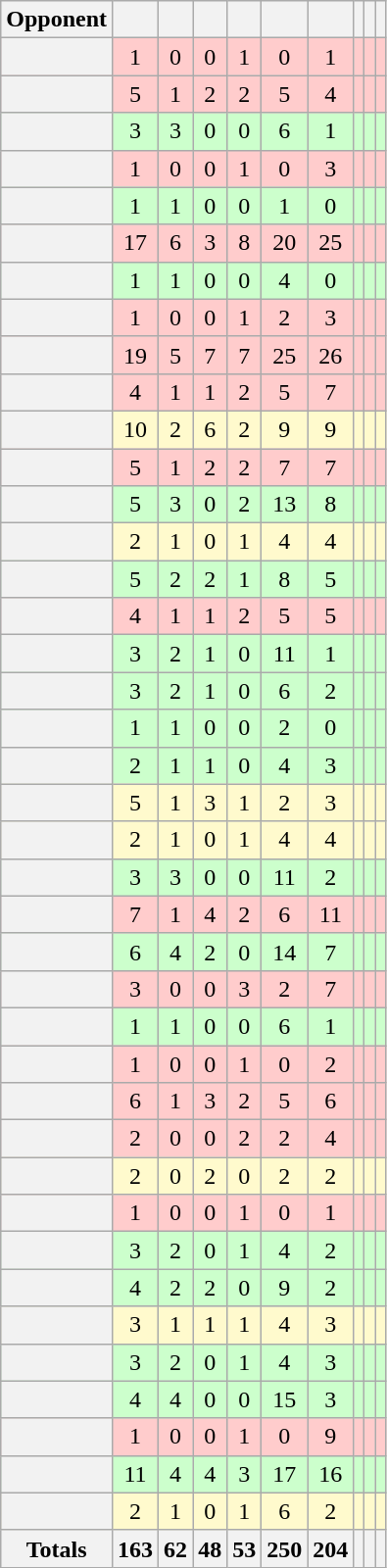<table class="wikitable plainrowheaders sortable" style="text-align:center">
<tr>
<th scope="col">Opponent</th>
<th scope="col"></th>
<th scope="col"></th>
<th scope="col"></th>
<th scope="col"></th>
<th scope="col"></th>
<th scope="col"></th>
<th scope="col"></th>
<th scope="col"></th>
<th scope="col"></th>
</tr>
<tr style="background:#FFCCCC;">
<th scope=row style="text-align:left;"></th>
<td>1</td>
<td>0</td>
<td>0</td>
<td>1</td>
<td>0</td>
<td>1</td>
<td></td>
<td></td>
<td></td>
</tr>
<tr style="background:#FFCCCC;">
<th scope=row style="text-align:left;"></th>
<td>5</td>
<td>1</td>
<td>2</td>
<td>2</td>
<td>5</td>
<td>4</td>
<td></td>
<td></td>
<td></td>
</tr>
<tr style="background:#CCFFCC;">
<th scope=row style="text-align:left;"></th>
<td>3</td>
<td>3</td>
<td>0</td>
<td>0</td>
<td>6</td>
<td>1</td>
<td></td>
<td></td>
<td></td>
</tr>
<tr style="background:#FFCCCC;">
<th scope=row style="text-align:left;"></th>
<td>1</td>
<td>0</td>
<td>0</td>
<td>1</td>
<td>0</td>
<td>3</td>
<td></td>
<td></td>
<td></td>
</tr>
<tr style="background:#CCFFCC;">
<th scope=row style="text-align:left;"></th>
<td>1</td>
<td>1</td>
<td>0</td>
<td>0</td>
<td>1</td>
<td>0</td>
<td></td>
<td></td>
<td></td>
</tr>
<tr style="background:#FFCCCC;">
<th scope=row style="text-align:left;"></th>
<td>17</td>
<td>6</td>
<td>3</td>
<td>8</td>
<td>20</td>
<td>25</td>
<td></td>
<td></td>
<td></td>
</tr>
<tr style="background:#CCFFCC;">
<th scope=row style="text-align:left;"></th>
<td>1</td>
<td>1</td>
<td>0</td>
<td>0</td>
<td>4</td>
<td>0</td>
<td></td>
<td></td>
<td></td>
</tr>
<tr style="background:#FFCCCC;">
<th scope=row style="text-align:left;"></th>
<td>1</td>
<td>0</td>
<td>0</td>
<td>1</td>
<td>2</td>
<td>3</td>
<td></td>
<td></td>
<td></td>
</tr>
<tr style="background:#FFCCCC;">
<th scope=row style="text-align:left;"></th>
<td>19</td>
<td>5</td>
<td>7</td>
<td>7</td>
<td>25</td>
<td>26</td>
<td></td>
<td></td>
<td></td>
</tr>
<tr style="background:#FFCCCC;">
<th scope=row style="text-align:left;"></th>
<td>4</td>
<td>1</td>
<td>1</td>
<td>2</td>
<td>5</td>
<td>7</td>
<td></td>
<td></td>
<td></td>
</tr>
<tr style="background:LemonChiffon;">
<th scope=row style="text-align:left;"></th>
<td>10</td>
<td>2</td>
<td>6</td>
<td>2</td>
<td>9</td>
<td>9</td>
<td></td>
<td></td>
<td></td>
</tr>
<tr style="background:#FFCCCC;">
<th scope=row style="text-align:left;"></th>
<td>5</td>
<td>1</td>
<td>2</td>
<td>2</td>
<td>7</td>
<td>7</td>
<td></td>
<td></td>
<td></td>
</tr>
<tr style="background:#CCFFCC;">
<th scope=row style="text-align:left;"></th>
<td>5</td>
<td>3</td>
<td>0</td>
<td>2</td>
<td>13</td>
<td>8</td>
<td></td>
<td></td>
<td></td>
</tr>
<tr style="background:LemonChiffon;">
<th scope=row style="text-align:left;"></th>
<td>2</td>
<td>1</td>
<td>0</td>
<td>1</td>
<td>4</td>
<td>4</td>
<td></td>
<td></td>
<td></td>
</tr>
<tr style="background:#CCFFCC;">
<th scope=row style="text-align:left;"></th>
<td>5</td>
<td>2</td>
<td>2</td>
<td>1</td>
<td>8</td>
<td>5</td>
<td></td>
<td></td>
<td></td>
</tr>
<tr style="background:#FFCCCC;">
<th scope=row style="text-align:left;"></th>
<td>4</td>
<td>1</td>
<td>1</td>
<td>2</td>
<td>5</td>
<td>5</td>
<td></td>
<td></td>
<td></td>
</tr>
<tr style="background:#CCFFCC;">
<th scope=row style="text-align:left;"></th>
<td>3</td>
<td>2</td>
<td>1</td>
<td>0</td>
<td>11</td>
<td>1</td>
<td></td>
<td></td>
<td></td>
</tr>
<tr style="background:#CCFFCC;">
<th scope=row style="text-align:left;"></th>
<td>3</td>
<td>2</td>
<td>1</td>
<td>0</td>
<td>6</td>
<td>2</td>
<td></td>
<td></td>
<td></td>
</tr>
<tr style="background:#CCFFCC;">
<th scope=row style="text-align:left;"></th>
<td>1</td>
<td>1</td>
<td>0</td>
<td>0</td>
<td>2</td>
<td>0</td>
<td></td>
<td></td>
<td></td>
</tr>
<tr style="background:#CCFFCC;">
<th scope=row style="text-align:left;"></th>
<td>2</td>
<td>1</td>
<td>1</td>
<td>0</td>
<td>4</td>
<td>3</td>
<td></td>
<td></td>
<td></td>
</tr>
<tr style="background:LemonChiffon;">
<th scope=row style="text-align:left;"></th>
<td>5</td>
<td>1</td>
<td>3</td>
<td>1</td>
<td>2</td>
<td>3</td>
<td></td>
<td></td>
<td></td>
</tr>
<tr style="background:LemonChiffon;">
<th scope=row style="text-align:left;"></th>
<td>2</td>
<td>1</td>
<td>0</td>
<td>1</td>
<td>4</td>
<td>4</td>
<td></td>
<td></td>
<td></td>
</tr>
<tr style="background:#CCFFCC;">
<th scope=row style="text-align:left;"></th>
<td>3</td>
<td>3</td>
<td>0</td>
<td>0</td>
<td>11</td>
<td>2</td>
<td></td>
<td></td>
<td></td>
</tr>
<tr style="background:#FFCCCC;">
<th scope=row style="text-align:left;"></th>
<td>7</td>
<td>1</td>
<td>4</td>
<td>2</td>
<td>6</td>
<td>11</td>
<td></td>
<td></td>
<td></td>
</tr>
<tr style="background:#CCFFCC;">
<th scope=row style="text-align:left;"></th>
<td>6</td>
<td>4</td>
<td>2</td>
<td>0</td>
<td>14</td>
<td>7</td>
<td></td>
<td></td>
<td></td>
</tr>
<tr style="background:#FFCCCC;">
<th scope=row style="text-align:left;"></th>
<td>3</td>
<td>0</td>
<td>0</td>
<td>3</td>
<td>2</td>
<td>7</td>
<td></td>
<td></td>
<td></td>
</tr>
<tr style="background:#CCFFCC;">
<th scope=row style="text-align:left;"></th>
<td>1</td>
<td>1</td>
<td>0</td>
<td>0</td>
<td>6</td>
<td>1</td>
<td></td>
<td></td>
<td></td>
</tr>
<tr style="background:#FFCCCC;">
<th scope=row style="text-align:left;"></th>
<td>1</td>
<td>0</td>
<td>0</td>
<td>1</td>
<td>0</td>
<td>2</td>
<td></td>
<td></td>
<td></td>
</tr>
<tr style="background:#FFCCCC;">
<th scope=row style="text-align:left;"></th>
<td>6</td>
<td>1</td>
<td>3</td>
<td>2</td>
<td>5</td>
<td>6</td>
<td></td>
<td></td>
<td></td>
</tr>
<tr style="background:#FFCCCC;">
<th scope=row style="text-align:left;"></th>
<td>2</td>
<td>0</td>
<td>0</td>
<td>2</td>
<td>2</td>
<td>4</td>
<td></td>
<td></td>
<td></td>
</tr>
<tr style="background:LemonChiffon;">
<th scope=row style="text-align:left;"></th>
<td>2</td>
<td>0</td>
<td>2</td>
<td>0</td>
<td>2</td>
<td>2</td>
<td></td>
<td></td>
<td></td>
</tr>
<tr style="background:#FFCCCC;">
<th scope=row style="text-align:left;"></th>
<td>1</td>
<td>0</td>
<td>0</td>
<td>1</td>
<td>0</td>
<td>1</td>
<td></td>
<td></td>
<td></td>
</tr>
<tr style="background:#CCFFCC;">
<th scope=row style="text-align:left;"></th>
<td>3</td>
<td>2</td>
<td>0</td>
<td>1</td>
<td>4</td>
<td>2</td>
<td></td>
<td></td>
<td></td>
</tr>
<tr style="background:#CCFFCC;">
<th scope=row style="text-align:left;"></th>
<td>4</td>
<td>2</td>
<td>2</td>
<td>0</td>
<td>9</td>
<td>2</td>
<td></td>
<td></td>
<td></td>
</tr>
<tr style="background:LemonChiffon;">
<th scope=row style="text-align:left;"></th>
<td>3</td>
<td>1</td>
<td>1</td>
<td>1</td>
<td>4</td>
<td>3</td>
<td></td>
<td></td>
<td></td>
</tr>
<tr style="background:#CCFFCC;">
<th scope=row style="text-align:left;"></th>
<td>3</td>
<td>2</td>
<td>0</td>
<td>1</td>
<td>4</td>
<td>3</td>
<td></td>
<td></td>
<td></td>
</tr>
<tr style="background:#CCFFCC;">
<th scope=row style="text-align:left;"></th>
<td>4</td>
<td>4</td>
<td>0</td>
<td>0</td>
<td>15</td>
<td>3</td>
<td></td>
<td></td>
<td></td>
</tr>
<tr style="background:#FFCCCC;">
<th scope=row style="text-align:left;"></th>
<td>1</td>
<td>0</td>
<td>0</td>
<td>1</td>
<td>0</td>
<td>9</td>
<td></td>
<td></td>
<td></td>
</tr>
<tr style="background:#CCFFCC;">
<th scope=row style="text-align:left;"></th>
<td>11</td>
<td>4</td>
<td>4</td>
<td>3</td>
<td>17</td>
<td>16</td>
<td></td>
<td></td>
<td></td>
</tr>
<tr style="background:LemonChiffon;">
<th scope=row style="text-align:left;"></th>
<td>2</td>
<td>1</td>
<td>0</td>
<td>1</td>
<td>6</td>
<td>2</td>
<td></td>
<td></td>
<td></td>
</tr>
<tr class="sortbottom">
<th>Totals</th>
<th>163</th>
<th>62</th>
<th>48</th>
<th>53</th>
<th>250</th>
<th>204</th>
<th></th>
<th></th>
<th></th>
</tr>
</table>
